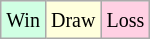<table class="wikitable">
<tr>
<td style="background-color: #d0ffe3;"><small>Win</small></td>
<td style="background-color: #ffffdd;"><small>Draw</small></td>
<td style="background-color: #ffd0e3;"><small>Loss</small></td>
</tr>
</table>
